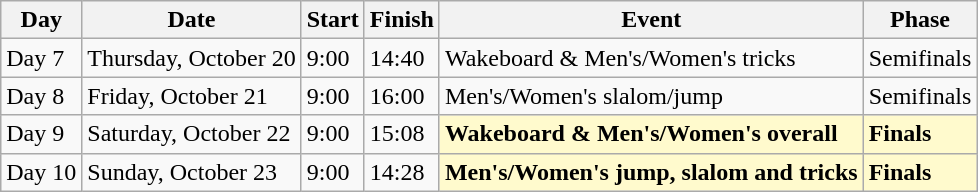<table class=wikitable>
<tr>
<th>Day</th>
<th>Date</th>
<th>Start</th>
<th>Finish</th>
<th>Event</th>
<th>Phase</th>
</tr>
<tr>
<td>Day 7</td>
<td>Thursday, October 20</td>
<td>9:00</td>
<td>14:40</td>
<td>Wakeboard & Men's/Women's tricks</td>
<td>Semifinals</td>
</tr>
<tr>
<td>Day 8</td>
<td>Friday, October 21</td>
<td>9:00</td>
<td>16:00</td>
<td>Men's/Women's slalom/jump</td>
<td>Semifinals</td>
</tr>
<tr>
<td>Day 9</td>
<td>Saturday, October 22</td>
<td>9:00</td>
<td>15:08</td>
<td style=background:lemonchiffon><strong> Wakeboard & Men's/Women's overall</strong></td>
<td style=background:lemonchiffon><strong>Finals</strong></td>
</tr>
<tr>
<td>Day 10</td>
<td>Sunday, October 23</td>
<td>9:00</td>
<td>14:28</td>
<td style=background:lemonchiffon><strong> Men's/Women's jump, slalom and tricks</strong></td>
<td style=background:lemonchiffon><strong>Finals</strong></td>
</tr>
</table>
